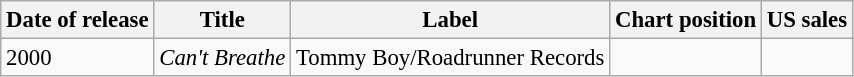<table class="wikitable" style="font-size: 95%;">
<tr>
<th>Date of release</th>
<th>Title</th>
<th>Label</th>
<th>Chart position</th>
<th>US sales</th>
</tr>
<tr>
<td>2000</td>
<td><em>Can't Breathe</em></td>
<td>Tommy Boy/Roadrunner Records</td>
<td></td>
<td></td>
</tr>
</table>
